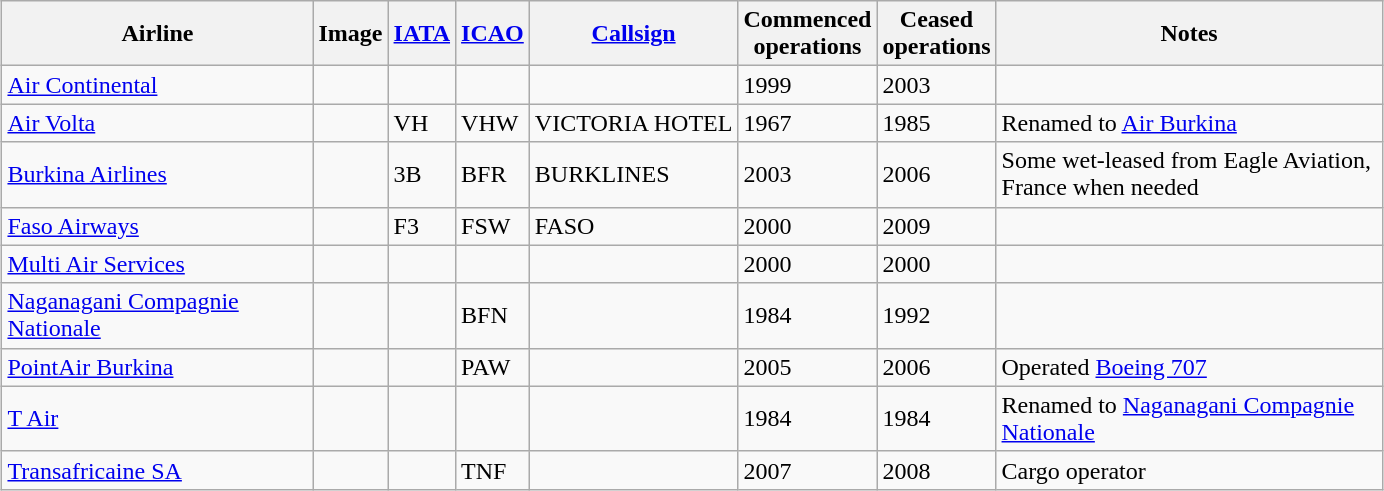<table class="wikitable sortable" style="border-collapse:collapse; margin:auto;" border="1" cellpadding="3">
<tr valign="middle">
<th style="width:200px;">Airline</th>
<th>Image</th>
<th><a href='#'>IATA</a></th>
<th><a href='#'>ICAO</a></th>
<th><a href='#'>Callsign</a></th>
<th>Commenced<br>operations</th>
<th>Ceased<br>operations</th>
<th style="width:250px;">Notes</th>
</tr>
<tr>
<td><a href='#'>Air Continental</a></td>
<td></td>
<td></td>
<td></td>
<td></td>
<td>1999</td>
<td>2003</td>
<td></td>
</tr>
<tr>
<td><a href='#'>Air Volta</a></td>
<td></td>
<td>VH</td>
<td>VHW</td>
<td>VICTORIA HOTEL</td>
<td>1967</td>
<td>1985</td>
<td>Renamed to <a href='#'>Air Burkina</a></td>
</tr>
<tr>
<td><a href='#'>Burkina Airlines</a></td>
<td></td>
<td>3B</td>
<td>BFR</td>
<td>BURKLINES</td>
<td>2003</td>
<td>2006</td>
<td>Some wet-leased from Eagle Aviation, France when needed</td>
</tr>
<tr>
<td><a href='#'>Faso Airways</a></td>
<td></td>
<td>F3</td>
<td>FSW</td>
<td>FASO</td>
<td>2000</td>
<td>2009</td>
<td></td>
</tr>
<tr>
<td><a href='#'>Multi Air Services</a></td>
<td></td>
<td></td>
<td></td>
<td></td>
<td>2000</td>
<td>2000</td>
<td></td>
</tr>
<tr>
<td><a href='#'>Naganagani Compagnie Nationale</a></td>
<td></td>
<td></td>
<td>BFN</td>
<td></td>
<td>1984</td>
<td>1992</td>
<td></td>
</tr>
<tr>
<td><a href='#'>PointAir Burkina</a></td>
<td></td>
<td></td>
<td>PAW</td>
<td></td>
<td>2005</td>
<td>2006</td>
<td>Operated <a href='#'>Boeing 707</a></td>
</tr>
<tr>
<td><a href='#'>T Air</a></td>
<td></td>
<td></td>
<td></td>
<td></td>
<td>1984</td>
<td>1984</td>
<td>Renamed to <a href='#'>Naganagani Compagnie Nationale</a></td>
</tr>
<tr>
<td><a href='#'>Transafricaine SA</a></td>
<td></td>
<td></td>
<td>TNF</td>
<td></td>
<td>2007</td>
<td>2008</td>
<td>Cargo operator</td>
</tr>
</table>
